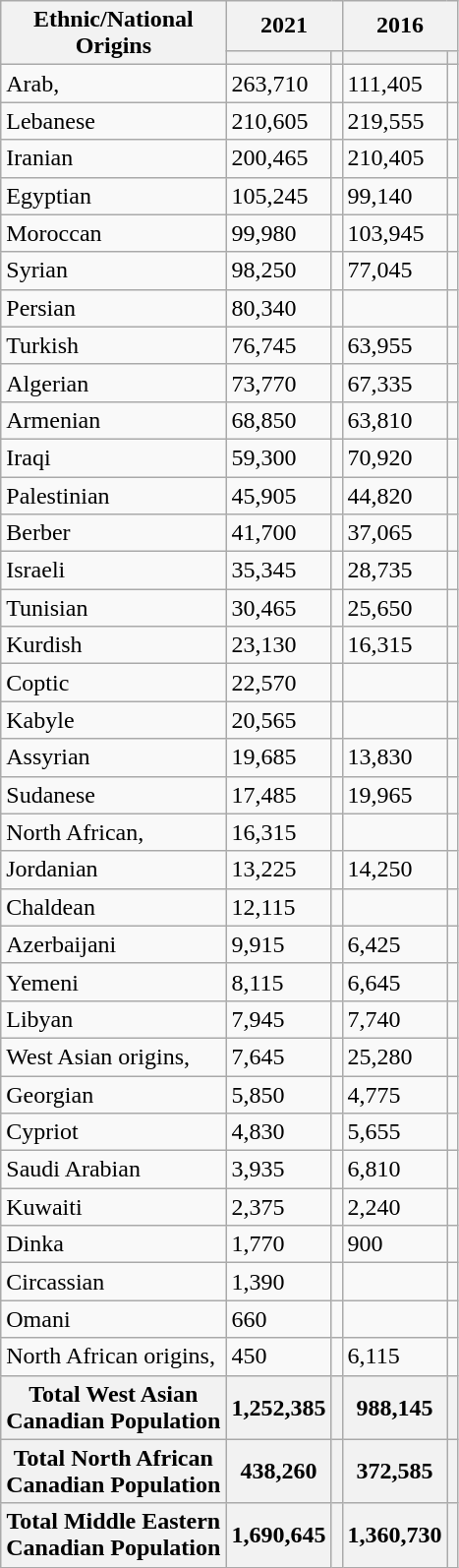<table class="wikitable sortable">
<tr>
<th rowspan="2">Ethnic/National<br>Origins</th>
<th colspan="2">2021</th>
<th colspan="2">2016</th>
</tr>
<tr>
<th><a href='#'></a></th>
<th></th>
<th></th>
<th></th>
</tr>
<tr>
<td>Arab, </td>
<td>263,710</td>
<td></td>
<td>111,405</td>
<td></td>
</tr>
<tr>
<td>Lebanese</td>
<td>210,605</td>
<td></td>
<td>219,555</td>
<td></td>
</tr>
<tr>
<td>Iranian</td>
<td>200,465</td>
<td></td>
<td>210,405</td>
<td></td>
</tr>
<tr>
<td>Egyptian</td>
<td>105,245</td>
<td></td>
<td>99,140</td>
<td></td>
</tr>
<tr>
<td>Moroccan</td>
<td>99,980</td>
<td></td>
<td>103,945</td>
<td></td>
</tr>
<tr>
<td>Syrian</td>
<td>98,250</td>
<td></td>
<td>77,045</td>
<td></td>
</tr>
<tr>
<td>Persian</td>
<td>80,340</td>
<td></td>
<td></td>
<td></td>
</tr>
<tr>
<td>Turkish</td>
<td>76,745</td>
<td></td>
<td>63,955</td>
<td></td>
</tr>
<tr>
<td>Algerian</td>
<td>73,770</td>
<td></td>
<td>67,335</td>
<td></td>
</tr>
<tr>
<td>Armenian</td>
<td>68,850</td>
<td></td>
<td>63,810</td>
<td></td>
</tr>
<tr>
<td>Iraqi</td>
<td>59,300</td>
<td></td>
<td>70,920</td>
<td></td>
</tr>
<tr>
<td>Palestinian</td>
<td>45,905</td>
<td></td>
<td>44,820</td>
<td></td>
</tr>
<tr>
<td>Berber</td>
<td>41,700</td>
<td></td>
<td>37,065</td>
<td></td>
</tr>
<tr>
<td>Israeli</td>
<td>35,345</td>
<td></td>
<td>28,735</td>
<td></td>
</tr>
<tr>
<td>Tunisian</td>
<td>30,465</td>
<td></td>
<td>25,650</td>
<td></td>
</tr>
<tr>
<td>Kurdish</td>
<td>23,130</td>
<td></td>
<td>16,315</td>
<td></td>
</tr>
<tr>
<td>Coptic</td>
<td>22,570</td>
<td></td>
<td></td>
<td></td>
</tr>
<tr>
<td>Kabyle</td>
<td>20,565</td>
<td></td>
<td></td>
<td></td>
</tr>
<tr>
<td>Assyrian</td>
<td>19,685</td>
<td></td>
<td>13,830</td>
<td></td>
</tr>
<tr>
<td>Sudanese</td>
<td>17,485</td>
<td></td>
<td>19,965</td>
<td></td>
</tr>
<tr>
<td>North African, </td>
<td>16,315</td>
<td></td>
<td></td>
<td></td>
</tr>
<tr>
<td>Jordanian</td>
<td>13,225</td>
<td></td>
<td>14,250</td>
<td></td>
</tr>
<tr>
<td>Chaldean</td>
<td>12,115</td>
<td></td>
<td></td>
<td></td>
</tr>
<tr>
<td>Azerbaijani</td>
<td>9,915</td>
<td></td>
<td>6,425</td>
<td></td>
</tr>
<tr>
<td>Yemeni</td>
<td>8,115</td>
<td></td>
<td>6,645</td>
<td></td>
</tr>
<tr>
<td>Libyan</td>
<td>7,945</td>
<td></td>
<td>7,740</td>
<td></td>
</tr>
<tr>
<td>West Asian origins, </td>
<td>7,645</td>
<td></td>
<td>25,280</td>
<td></td>
</tr>
<tr>
<td>Georgian</td>
<td>5,850</td>
<td></td>
<td>4,775</td>
<td></td>
</tr>
<tr>
<td>Cypriot</td>
<td>4,830</td>
<td></td>
<td>5,655</td>
<td></td>
</tr>
<tr>
<td>Saudi Arabian</td>
<td>3,935</td>
<td></td>
<td>6,810</td>
<td></td>
</tr>
<tr>
<td>Kuwaiti</td>
<td>2,375</td>
<td></td>
<td>2,240</td>
<td></td>
</tr>
<tr>
<td>Dinka</td>
<td>1,770</td>
<td></td>
<td>900</td>
<td></td>
</tr>
<tr>
<td>Circassian</td>
<td>1,390</td>
<td></td>
<td></td>
<td></td>
</tr>
<tr>
<td>Omani</td>
<td>660</td>
<td></td>
<td></td>
<td></td>
</tr>
<tr>
<td>North African origins, </td>
<td>450</td>
<td></td>
<td>6,115</td>
<td></td>
</tr>
<tr class="sortbottom">
<th>Total West Asian<br>Canadian Population</th>
<th>1,252,385</th>
<th></th>
<th>988,145</th>
<th></th>
</tr>
<tr class="sortbottom">
<th>Total North African<br>Canadian Population</th>
<th>438,260</th>
<th></th>
<th>372,585</th>
<th></th>
</tr>
<tr class="sortbottom">
<th>Total Middle Eastern<br>Canadian Population</th>
<th>1,690,645</th>
<th></th>
<th>1,360,730</th>
<th></th>
</tr>
</table>
